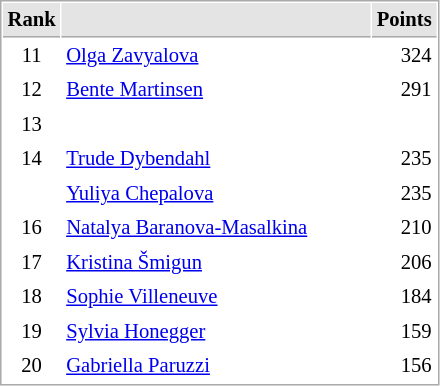<table cellspacing="1" cellpadding="3" style="border:1px solid #AAAAAA;font-size:86%">
<tr style="background-color: #E4E4E4;">
<th style="border-bottom:1px solid #AAAAAA" width=10>Rank</th>
<th style="border-bottom:1px solid #AAAAAA" width=200></th>
<th style="border-bottom:1px solid #AAAAAA" width=20 align=right>Points</th>
</tr>
<tr>
<td align=center>11</td>
<td> <a href='#'>Olga Zavyalova</a></td>
<td align=right>324</td>
</tr>
<tr>
<td align=center>12</td>
<td> <a href='#'>Bente Martinsen</a></td>
<td align=right>291</td>
</tr>
<tr>
<td align=center>13</td>
<td></td>
<td></td>
</tr>
<tr>
<td align=center>14</td>
<td> <a href='#'>Trude Dybendahl</a></td>
<td align=right>235</td>
</tr>
<tr>
<td align=center></td>
<td> <a href='#'>Yuliya Chepalova</a></td>
<td align=right>235</td>
</tr>
<tr>
<td align=center>16</td>
<td> <a href='#'>Natalya Baranova-Masalkina</a></td>
<td align=right>210</td>
</tr>
<tr>
<td align=center>17</td>
<td> <a href='#'>Kristina Šmigun</a></td>
<td align=right>206</td>
</tr>
<tr>
<td align=center>18</td>
<td> <a href='#'>Sophie Villeneuve</a></td>
<td align=right>184</td>
</tr>
<tr>
<td align=center>19</td>
<td> <a href='#'>Sylvia Honegger</a></td>
<td align=right>159</td>
</tr>
<tr>
<td align=center>20</td>
<td> <a href='#'>Gabriella Paruzzi</a></td>
<td align=right>156</td>
</tr>
</table>
